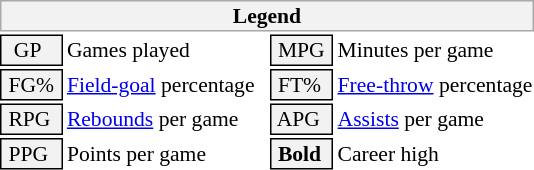<table class="toccolours" style="font-size: 90%; white-space: nowrap;">
<tr>
<th colspan="6" style="background:#f2f2f2; border:1px solid #aaa;">Legend</th>
</tr>
<tr>
<td style="background:#f2f2f2; border:1px solid black;">  GP</td>
<td>Games played</td>
<td style="background:#f2f2f2; border:1px solid black;"> MPG </td>
<td>Minutes per game</td>
</tr>
<tr>
<td style="background:#f2f2f2; border:1px solid black;"> FG% </td>
<td style="padding-right: 8px"><a href='#'>Field-goal</a> percentage</td>
<td style="background:#f2f2f2; border:1px solid black;"> FT% </td>
<td><a href='#'>Free-throw</a> percentage</td>
</tr>
<tr>
<td style="background:#f2f2f2; border:1px solid black;"> RPG </td>
<td><a href='#'>Rebounds</a> per game</td>
<td style="background:#f2f2f2; border:1px solid black;"> APG </td>
<td><a href='#'>Assists</a> per game</td>
</tr>
<tr>
<td style="background:#f2f2f2; border:1px solid black;"> PPG </td>
<td>Points per game</td>
<td style="background-color: #F2F2F2; border: 1px solid black"> <strong>Bold</strong> </td>
<td>Career high</td>
</tr>
<tr>
</tr>
</table>
